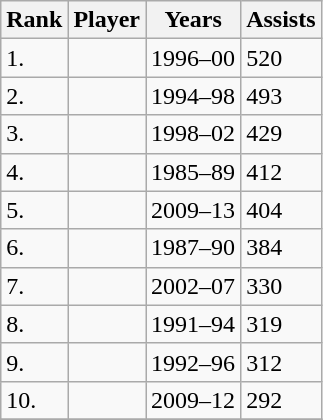<table class="wikitable sortable">
<tr>
<th>Rank</th>
<th>Player</th>
<th>Years</th>
<th>Assists</th>
</tr>
<tr>
<td>1.</td>
<td></td>
<td>1996–00</td>
<td>520</td>
</tr>
<tr>
<td>2.</td>
<td></td>
<td>1994–98</td>
<td>493</td>
</tr>
<tr>
<td>3.</td>
<td></td>
<td>1998–02</td>
<td>429</td>
</tr>
<tr>
<td>4.</td>
<td></td>
<td>1985–89</td>
<td>412</td>
</tr>
<tr>
<td>5.</td>
<td></td>
<td>2009–13</td>
<td>404</td>
</tr>
<tr>
<td>6.</td>
<td></td>
<td>1987–90</td>
<td>384</td>
</tr>
<tr>
<td>7.</td>
<td></td>
<td>2002–07</td>
<td>330</td>
</tr>
<tr>
<td>8.</td>
<td></td>
<td>1991–94</td>
<td>319</td>
</tr>
<tr>
<td>9.</td>
<td></td>
<td>1992–96</td>
<td>312</td>
</tr>
<tr>
<td>10.</td>
<td></td>
<td>2009–12</td>
<td>292</td>
</tr>
<tr>
</tr>
</table>
